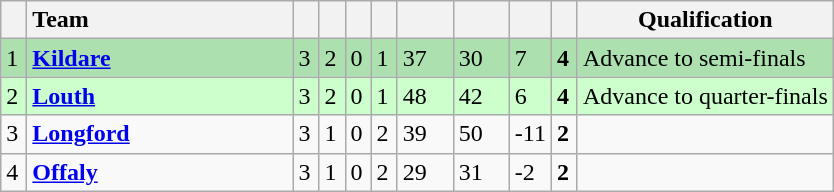<table class="wikitable">
<tr>
<th width="10"></th>
<th width="170" style="text-align:left;">Team</th>
<th width="10"></th>
<th width="10"></th>
<th width="10"></th>
<th width="10"></th>
<th width="30"></th>
<th width="30"></th>
<th width="10"></th>
<th width="10"></th>
<th>Qualification</th>
</tr>
<tr style="background:#ace1af">
<td>1</td>
<td align="left"><strong> <a href='#'>Kildare</a></strong></td>
<td>3</td>
<td>2</td>
<td>0</td>
<td>1</td>
<td>37</td>
<td>30</td>
<td>7</td>
<td><strong>4</strong></td>
<td>Advance to semi-finals</td>
</tr>
<tr style="background:#ccffcc">
<td>2</td>
<td align="left"><strong> <a href='#'>Louth</a></strong></td>
<td>3</td>
<td>2</td>
<td>0</td>
<td>1</td>
<td>48</td>
<td>42</td>
<td>6</td>
<td><strong>4</strong></td>
<td>Advance to quarter-finals</td>
</tr>
<tr>
<td>3</td>
<td align="left"><strong> <a href='#'>Longford</a></strong></td>
<td>3</td>
<td>1</td>
<td>0</td>
<td>2</td>
<td>39</td>
<td>50</td>
<td>-11</td>
<td><strong>2</strong></td>
<td></td>
</tr>
<tr>
<td>4</td>
<td align="left"><strong> <a href='#'>Offaly</a></strong></td>
<td>3</td>
<td>1</td>
<td>0</td>
<td>2</td>
<td>29</td>
<td>31</td>
<td>-2</td>
<td><strong>2</strong></td>
<td></td>
</tr>
</table>
